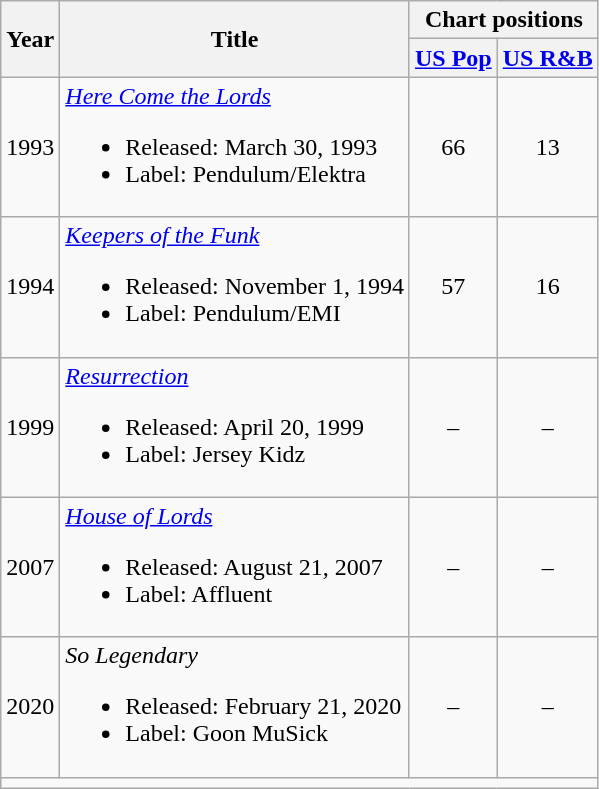<table class="wikitable">
<tr>
<th rowspan="2">Year</th>
<th rowspan="2">Title</th>
<th colspan="2">Chart positions</th>
</tr>
<tr>
<th><a href='#'>US Pop</a></th>
<th><a href='#'>US R&B</a></th>
</tr>
<tr>
<td>1993</td>
<td><em><a href='#'>Here Come the Lords</a></em><br><ul><li>Released: March 30, 1993</li><li>Label: Pendulum/Elektra</li></ul></td>
<td align="center">66</td>
<td align="center">13</td>
</tr>
<tr>
<td>1994</td>
<td><em><a href='#'>Keepers of the Funk</a></em><br><ul><li>Released: November 1, 1994</li><li>Label: Pendulum/EMI</li></ul></td>
<td align="center">57</td>
<td align="center">16</td>
</tr>
<tr>
<td>1999</td>
<td><em><a href='#'>Resurrection</a></em><br><ul><li>Released: April 20, 1999</li><li>Label: Jersey Kidz</li></ul></td>
<td align="center">–</td>
<td align="center">–</td>
</tr>
<tr>
<td>2007</td>
<td><em><a href='#'>House of Lords</a></em><br><ul><li>Released: August 21, 2007</li><li>Label: Affluent</li></ul></td>
<td align="center">–</td>
<td align="center">–</td>
</tr>
<tr>
<td>2020</td>
<td><em>So Legendary</em><br><ul><li>Released: February 21, 2020</li><li>Label: Goon MuSick</li></ul></td>
<td align="center">–</td>
<td align="center">–</td>
</tr>
<tr>
<td colspan="10" style="text-align:center;"></td>
</tr>
</table>
